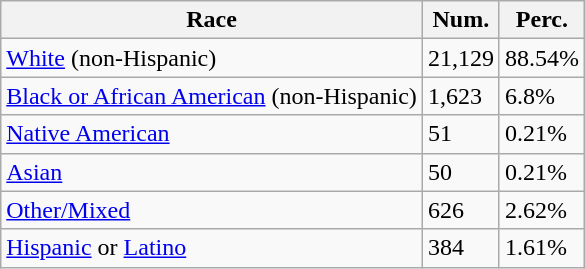<table class="wikitable">
<tr>
<th>Race</th>
<th>Num.</th>
<th>Perc.</th>
</tr>
<tr>
<td><a href='#'>White</a> (non-Hispanic)</td>
<td>21,129</td>
<td>88.54%</td>
</tr>
<tr>
<td><a href='#'>Black or African American</a> (non-Hispanic)</td>
<td>1,623</td>
<td>6.8%</td>
</tr>
<tr>
<td><a href='#'>Native American</a></td>
<td>51</td>
<td>0.21%</td>
</tr>
<tr>
<td><a href='#'>Asian</a></td>
<td>50</td>
<td>0.21%</td>
</tr>
<tr>
<td><a href='#'>Other/Mixed</a></td>
<td>626</td>
<td>2.62%</td>
</tr>
<tr>
<td><a href='#'>Hispanic</a> or <a href='#'>Latino</a></td>
<td>384</td>
<td>1.61%</td>
</tr>
</table>
